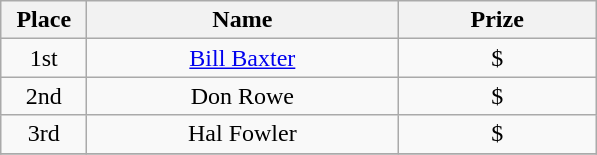<table class="wikitable">
<tr>
<th width="50">Place</th>
<th width="200">Name</th>
<th width="125">Prize</th>
</tr>
<tr>
<td align = "center">1st</td>
<td align = "center"><a href='#'>Bill Baxter</a></td>
<td align = "center">$</td>
</tr>
<tr>
<td align = "center">2nd</td>
<td align = "center">Don Rowe</td>
<td align = "center">$</td>
</tr>
<tr>
<td align = "center">3rd</td>
<td align = "center">Hal Fowler</td>
<td align = "center">$</td>
</tr>
<tr>
</tr>
</table>
